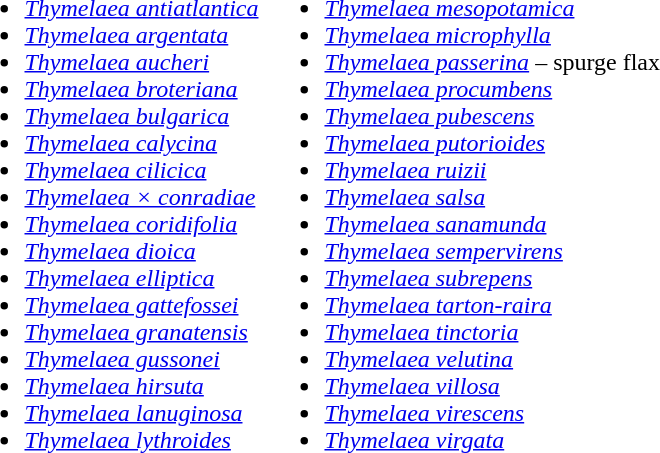<table>
<tr valign=top>
<td><br><ul><li><em><a href='#'>Thymelaea antiatlantica</a></em> </li><li><em><a href='#'>Thymelaea argentata</a></em> </li><li><em><a href='#'>Thymelaea aucheri</a></em> </li><li><em><a href='#'>Thymelaea broteriana</a></em> </li><li><em><a href='#'>Thymelaea bulgarica</a></em> </li><li><em><a href='#'>Thymelaea calycina</a></em> </li><li><em><a href='#'>Thymelaea cilicica</a></em> </li><li><em><a href='#'>Thymelaea × conradiae</a></em> </li><li><em><a href='#'>Thymelaea coridifolia</a></em> </li><li><em><a href='#'>Thymelaea dioica</a></em> </li><li><em><a href='#'>Thymelaea elliptica</a></em> </li><li><em><a href='#'>Thymelaea gattefossei</a></em> </li><li><em><a href='#'>Thymelaea granatensis</a></em> </li><li><em><a href='#'>Thymelaea gussonei</a></em> </li><li><em><a href='#'>Thymelaea hirsuta</a></em> </li><li><em><a href='#'>Thymelaea lanuginosa</a></em> </li><li><em><a href='#'>Thymelaea lythroides</a></em> </li></ul></td>
<td><br><ul><li><em><a href='#'>Thymelaea mesopotamica</a></em> </li><li><em><a href='#'>Thymelaea microphylla</a></em> </li><li><em><a href='#'>Thymelaea passerina</a></em>   – spurge flax</li><li><em><a href='#'>Thymelaea procumbens</a></em> </li><li><em><a href='#'>Thymelaea pubescens</a></em> </li><li><em><a href='#'>Thymelaea putorioides</a></em> </li><li><em><a href='#'>Thymelaea ruizii</a></em> </li><li><em><a href='#'>Thymelaea salsa</a></em> </li><li><em><a href='#'>Thymelaea sanamunda</a></em> </li><li><em><a href='#'>Thymelaea sempervirens</a></em> </li><li><em><a href='#'>Thymelaea subrepens</a></em> </li><li><em><a href='#'>Thymelaea tarton-raira</a></em> </li><li><em><a href='#'>Thymelaea tinctoria</a></em> </li><li><em><a href='#'>Thymelaea velutina</a></em> </li><li><em><a href='#'>Thymelaea villosa</a></em> </li><li><em><a href='#'>Thymelaea virescens</a></em> </li><li><em><a href='#'>Thymelaea virgata</a></em> </li></ul></td>
</tr>
</table>
